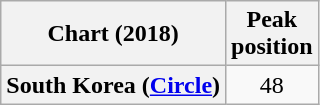<table class="wikitable plainrowheaders" style="text-align:center">
<tr>
<th scope="col">Chart (2018)</th>
<th scope="col">Peak<br>position</th>
</tr>
<tr>
<th scope="row">South Korea (<a href='#'>Circle</a>)</th>
<td>48</td>
</tr>
</table>
